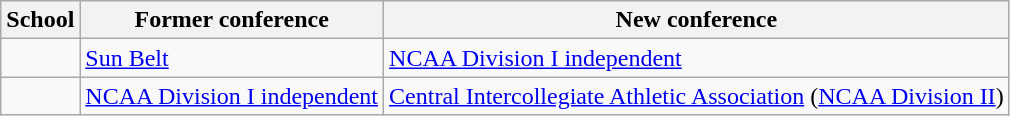<table class="wikitable sortable">
<tr>
<th>School</th>
<th>Former conference</th>
<th>New conference</th>
</tr>
<tr>
<td></td>
<td><a href='#'>Sun Belt</a></td>
<td><a href='#'>NCAA Division I independent</a></td>
</tr>
<tr>
<td></td>
<td><a href='#'>NCAA Division I independent</a></td>
<td><a href='#'>Central Intercollegiate Athletic Association</a> (<a href='#'>NCAA Division II</a>)</td>
</tr>
</table>
